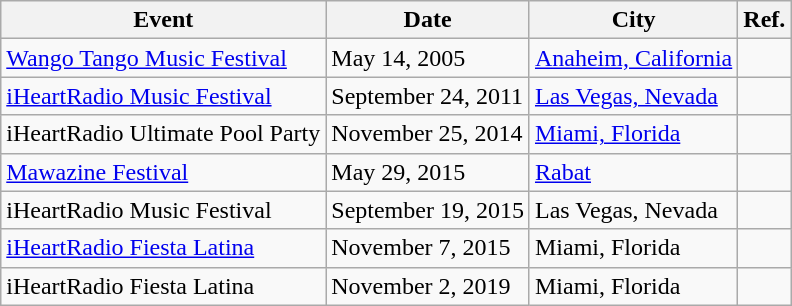<table class="wikitable">
<tr>
<th>Event</th>
<th>Date</th>
<th>City</th>
<th>Ref.</th>
</tr>
<tr>
<td><a href='#'>Wango Tango Music Festival</a></td>
<td>May 14, 2005</td>
<td><a href='#'>Anaheim, California</a></td>
<td></td>
</tr>
<tr>
<td><a href='#'>iHeartRadio Music Festival</a></td>
<td>September 24, 2011</td>
<td><a href='#'>Las Vegas, Nevada</a></td>
<td></td>
</tr>
<tr>
<td>iHeartRadio Ultimate Pool Party</td>
<td>November 25, 2014</td>
<td><a href='#'>Miami, Florida</a></td>
<td></td>
</tr>
<tr>
<td><a href='#'>Mawazine Festival</a></td>
<td>May 29, 2015</td>
<td><a href='#'>Rabat</a></td>
<td></td>
</tr>
<tr>
<td>iHeartRadio Music Festival</td>
<td>September 19, 2015</td>
<td>Las Vegas, Nevada</td>
<td></td>
</tr>
<tr>
<td><a href='#'>iHeartRadio Fiesta Latina</a></td>
<td>November 7, 2015</td>
<td>Miami, Florida</td>
<td></td>
</tr>
<tr>
<td>iHeartRadio Fiesta Latina</td>
<td>November 2, 2019</td>
<td>Miami, Florida</td>
<td></td>
</tr>
</table>
